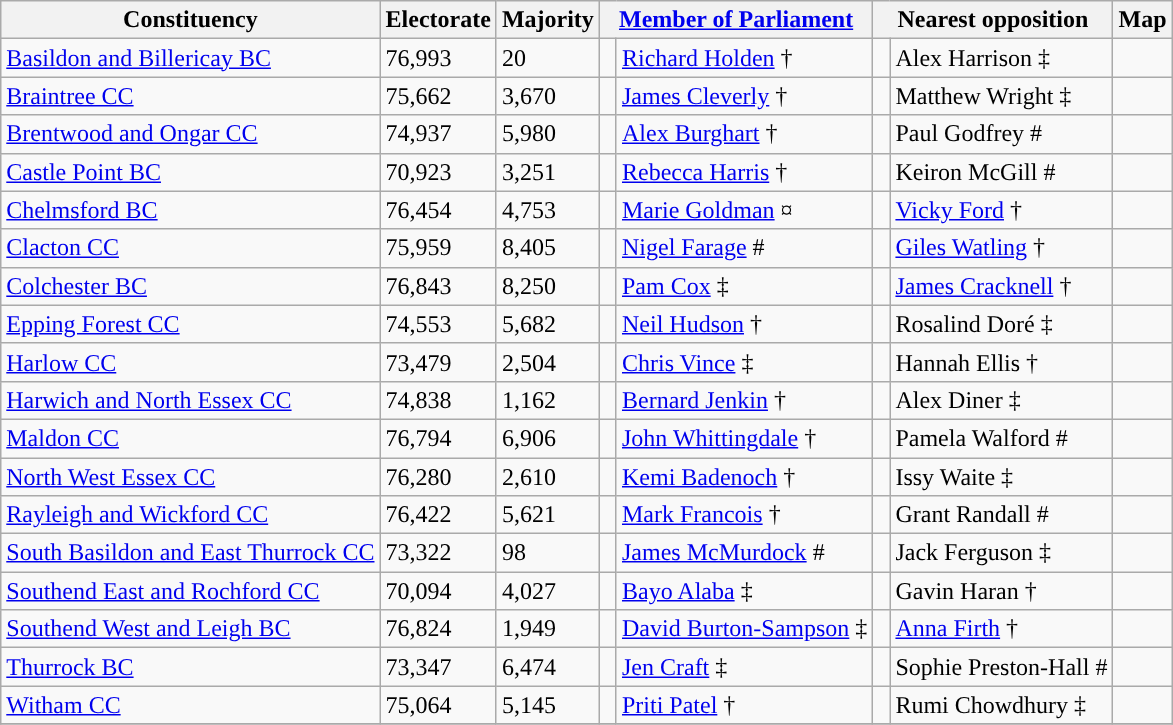<table class="wikitable sortable">
<tr>
<th rowspan="1">Constituency</th>
<th rowspan="1">Electorate</th>
<th rowspan="1">Majority</th>
<th class="unsortable" colspan="2"><a href='#'>Member of Parliament</a></th>
<th class="unsortable" colspan="2">Nearest opposition</th>
<th class="unsortable" rowspan="1">Map</th>
</tr>
<tr>
<td><a href='#'>Basildon and Billericay BC</a></td>
<td>76,993</td>
<td>20</td>
<td style="color:inherit;background:"> </td>
<td><a href='#'>Richard Holden</a> †</td>
<td style="color:inherit;background:"> </td>
<td>Alex Harrison ‡</td>
<td></td>
</tr>
<tr>
<td><a href='#'>Braintree CC</a></td>
<td>75,662</td>
<td>3,670</td>
<td style="color:inherit;background:"> </td>
<td><a href='#'>James Cleverly</a> †</td>
<td style="color:inherit;background:"> </td>
<td>Matthew Wright ‡</td>
<td></td>
</tr>
<tr>
<td><a href='#'>Brentwood and Ongar CC</a></td>
<td>74,937</td>
<td>5,980</td>
<td style="color:inherit;background:"> </td>
<td><a href='#'>Alex Burghart</a> †</td>
<td style="color:inherit;background:"> </td>
<td>Paul Godfrey #</td>
<td></td>
</tr>
<tr>
<td><a href='#'>Castle Point BC</a></td>
<td>70,923</td>
<td>3,251</td>
<td style="color:inherit;background:"> </td>
<td><a href='#'>Rebecca Harris</a> †</td>
<td style="color:inherit;background:"> </td>
<td>Keiron McGill #</td>
<td></td>
</tr>
<tr>
<td><a href='#'>Chelmsford BC</a></td>
<td>76,454</td>
<td>4,753</td>
<td style="color:inherit;background:"> </td>
<td><a href='#'>Marie Goldman</a> ¤</td>
<td style="color:inherit;background:"> </td>
<td><a href='#'>Vicky Ford</a> †</td>
<td></td>
</tr>
<tr>
<td><a href='#'>Clacton CC</a></td>
<td>75,959</td>
<td>8,405</td>
<td style="color:inherit;background:"> </td>
<td><a href='#'>Nigel Farage</a> #</td>
<td style="color:inherit;background:"> </td>
<td><a href='#'>Giles Watling</a> †</td>
<td></td>
</tr>
<tr>
<td><a href='#'>Colchester BC</a></td>
<td>76,843</td>
<td>8,250</td>
<td style="color:inherit;background:"> </td>
<td><a href='#'>Pam Cox</a> ‡</td>
<td style="color:inherit;background:"> </td>
<td><a href='#'>James Cracknell</a> †</td>
<td></td>
</tr>
<tr>
<td><a href='#'>Epping Forest CC</a></td>
<td>74,553</td>
<td>5,682</td>
<td style="color:inherit;background:"> </td>
<td><a href='#'>Neil Hudson</a> †</td>
<td style="color:inherit;background:"> </td>
<td>Rosalind Doré ‡</td>
<td></td>
</tr>
<tr>
<td><a href='#'>Harlow CC</a></td>
<td>73,479</td>
<td>2,504</td>
<td style="color:inherit;background:"> </td>
<td><a href='#'>Chris Vince</a> ‡</td>
<td style="color:inherit;background:"> </td>
<td>Hannah Ellis †</td>
<td></td>
</tr>
<tr>
<td><a href='#'>Harwich and North Essex CC</a></td>
<td>74,838</td>
<td>1,162</td>
<td style="color:inherit;background:"> </td>
<td><a href='#'>Bernard Jenkin</a> †</td>
<td style="color:inherit;background:"> </td>
<td>Alex Diner ‡</td>
<td></td>
</tr>
<tr>
<td><a href='#'>Maldon CC</a></td>
<td>76,794</td>
<td>6,906</td>
<td style="color:inherit;background:"> </td>
<td><a href='#'>John Whittingdale</a> †</td>
<td style="color:inherit;background:"> </td>
<td>Pamela Walford #</td>
<td></td>
</tr>
<tr>
<td><a href='#'>North West Essex CC</a></td>
<td>76,280</td>
<td>2,610</td>
<td style="color:inherit;background:"> </td>
<td><a href='#'>Kemi Badenoch</a> †</td>
<td style="color:inherit;background:"> </td>
<td>Issy Waite ‡</td>
<td></td>
</tr>
<tr>
<td><a href='#'>Rayleigh and Wickford CC</a></td>
<td>76,422</td>
<td>5,621</td>
<td style="color:inherit;background:"> </td>
<td><a href='#'>Mark Francois</a> †</td>
<td style="color:inherit;background:"> </td>
<td>Grant Randall #</td>
<td></td>
</tr>
<tr>
<td><a href='#'>South Basildon and East Thurrock CC</a></td>
<td>73,322</td>
<td>98</td>
<td style="color:inherit;background:"> </td>
<td><a href='#'>James McMurdock</a> #</td>
<td style="color:inherit;background:"> </td>
<td>Jack Ferguson ‡</td>
<td></td>
</tr>
<tr>
<td><a href='#'>Southend East and Rochford CC</a></td>
<td>70,094</td>
<td>4,027</td>
<td style="color:inherit;background:"> </td>
<td><a href='#'>Bayo Alaba</a> ‡</td>
<td style="color:inherit;background:"> </td>
<td>Gavin Haran †</td>
<td></td>
</tr>
<tr>
<td><a href='#'>Southend West and Leigh BC</a></td>
<td>76,824</td>
<td>1,949</td>
<td style="color:inherit;background:"> </td>
<td><a href='#'>David Burton-Sampson</a> ‡</td>
<td style="color:inherit;background:"> </td>
<td><a href='#'>Anna Firth</a> †</td>
<td></td>
</tr>
<tr>
<td><a href='#'>Thurrock BC</a></td>
<td>73,347</td>
<td>6,474</td>
<td style="color:inherit;background:"> </td>
<td><a href='#'>Jen Craft</a> ‡</td>
<td style="color:inherit;background:"> </td>
<td>Sophie Preston-Hall #</td>
<td></td>
</tr>
<tr>
<td><a href='#'>Witham CC</a></td>
<td>75,064</td>
<td>5,145</td>
<td style="color:inherit;background:"> </td>
<td><a href='#'>Priti Patel</a> †</td>
<td style="color:inherit;background:"> </td>
<td>Rumi Chowdhury ‡</td>
<td></td>
</tr>
<tr>
</tr>
</table>
